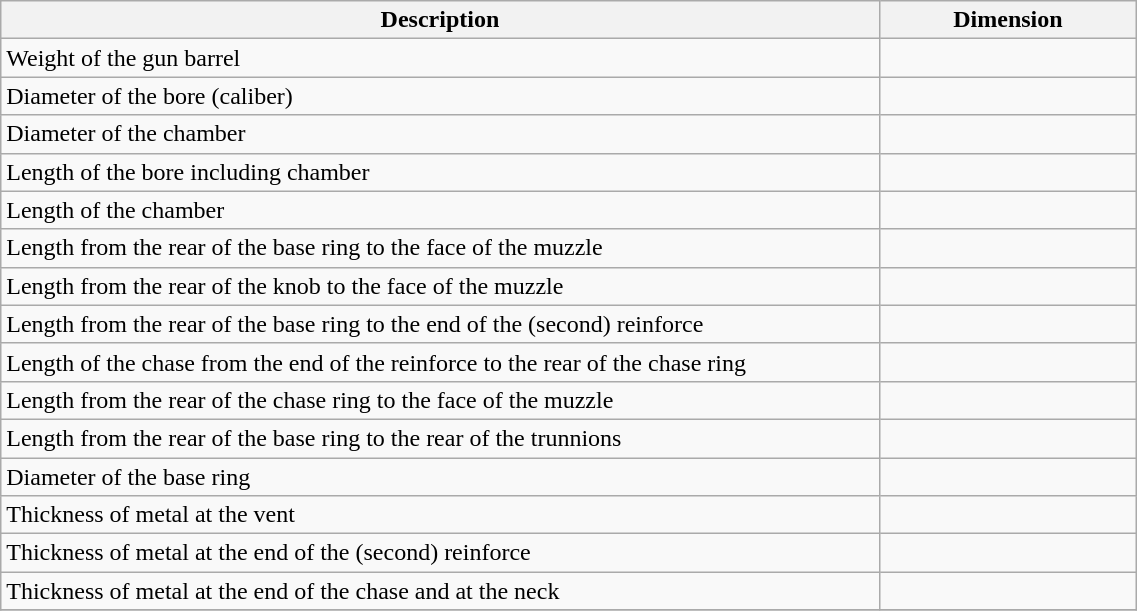<table class="wikitable" style="text-align:left; width:60%;">
<tr>
<th width=35%>Description</th>
<th width=10%>Dimension</th>
</tr>
<tr>
<td rowspan=1>Weight of the gun barrel</td>
<td></td>
</tr>
<tr>
<td rowspan=1>Diameter of the bore (caliber)</td>
<td></td>
</tr>
<tr>
<td rowspan=1>Diameter of the chamber</td>
<td></td>
</tr>
<tr>
<td rowspan=1>Length of the bore including chamber</td>
<td></td>
</tr>
<tr>
<td rowspan=1>Length of the chamber</td>
<td></td>
</tr>
<tr>
<td rowspan=1>Length from the rear of the base ring to the face of the muzzle</td>
<td></td>
</tr>
<tr>
<td rowspan=1>Length from the rear of the knob to the face of the muzzle</td>
<td></td>
</tr>
<tr>
<td rowspan=1>Length from the rear of the base ring to the end of the (second) reinforce</td>
<td></td>
</tr>
<tr>
<td rowspan=1>Length of the chase from the end of the reinforce to the rear of the chase ring</td>
<td></td>
</tr>
<tr>
<td rowspan=1>Length from the rear of the chase ring to the face of the muzzle</td>
<td></td>
</tr>
<tr>
<td rowspan=1>Length from the rear of the base ring to the rear of the trunnions</td>
<td></td>
</tr>
<tr>
<td rowspan=1>Diameter of the base ring</td>
<td></td>
</tr>
<tr>
<td rowspan=1>Thickness of metal at the vent</td>
<td></td>
</tr>
<tr>
<td rowspan=1>Thickness of metal at the end of the (second) reinforce</td>
<td></td>
</tr>
<tr>
<td rowspan=1>Thickness of metal at the end of the chase and at the neck</td>
<td></td>
</tr>
<tr>
</tr>
</table>
